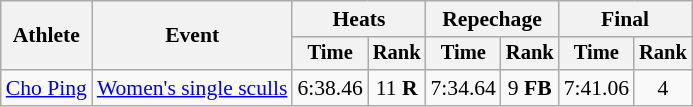<table class="wikitable" style="font-size:90%;">
<tr>
<th rowspan="2">Athlete</th>
<th rowspan="2">Event</th>
<th colspan="2">Heats</th>
<th colspan="2">Repechage</th>
<th colspan="2">Final</th>
</tr>
<tr style="font-size:95%">
<th>Time</th>
<th>Rank</th>
<th>Time</th>
<th>Rank</th>
<th>Time</th>
<th>Rank</th>
</tr>
<tr>
<td align=left><a href='#'>Cho Ping</a></td>
<td align=left><a href='#'>Women's single sculls</a></td>
<td align=center>6:38.46</td>
<td align=center>11 <strong>R</strong></td>
<td align=center>7:34.64</td>
<td align=center>9 <strong>FB</strong></td>
<td align=center>7:41.06</td>
<td align=center>4</td>
</tr>
</table>
